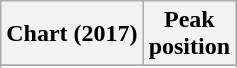<table class="wikitable sortable plainrowheaders" style="text-align:center">
<tr>
<th scope="col">Chart (2017)</th>
<th scope="col">Peak<br> position</th>
</tr>
<tr>
</tr>
<tr>
</tr>
</table>
